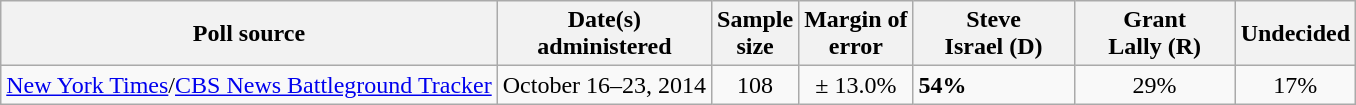<table class="wikitable">
<tr>
<th>Poll source</th>
<th>Date(s)<br>administered</th>
<th>Sample<br>size</th>
<th>Margin of<br>error</th>
<th style="width:100px;">Steve<br>Israel (D)</th>
<th style="width:100px;">Grant<br>Lally (R)</th>
<th>Undecided</th>
</tr>
<tr>
<td><a href='#'>New York Times</a>/<a href='#'>CBS News Battleground Tracker</a></td>
<td align=center>October 16–23, 2014</td>
<td align=center>108</td>
<td align=center>± 13.0%</td>
<td><strong>54%</strong></td>
<td align=center>29%</td>
<td align=center>17%</td>
</tr>
</table>
